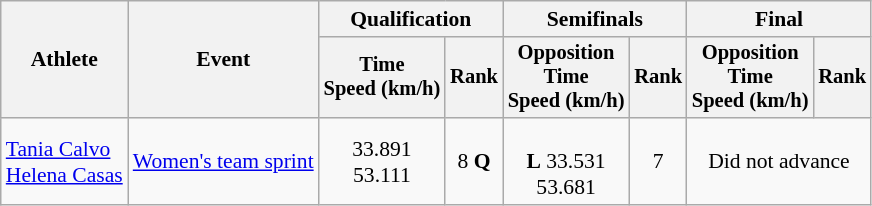<table class="wikitable" style="font-size:90%">
<tr>
<th rowspan="2">Athlete</th>
<th rowspan="2">Event</th>
<th colspan=2>Qualification</th>
<th colspan=2>Semifinals</th>
<th colspan=2>Final</th>
</tr>
<tr style="font-size:95%">
<th>Time<br>Speed (km/h)</th>
<th>Rank</th>
<th>Opposition<br>Time<br>Speed (km/h)</th>
<th>Rank</th>
<th>Opposition<br>Time<br>Speed (km/h)</th>
<th>Rank</th>
</tr>
<tr align=center>
<td align=left><a href='#'>Tania Calvo</a><br><a href='#'>Helena Casas</a></td>
<td align=left><a href='#'>Women's team sprint</a></td>
<td>33.891<br>53.111</td>
<td>8 <strong>Q</strong></td>
<td><br><strong>L</strong> 33.531<br>53.681</td>
<td>7</td>
<td colspan=2>Did not advance</td>
</tr>
</table>
